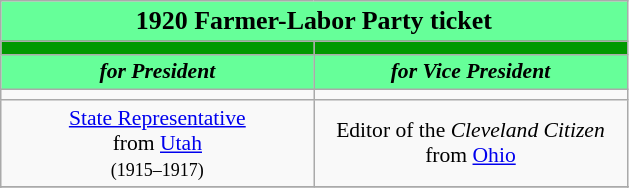<table class="wikitable" style="font-size:90%; text-align:center;">
<tr>
<td style="background:#66FF99;" colspan="30"><big><strong>1920 Farmer-Labor Party ticket</strong></big></td>
</tr>
<tr>
<th style="width:3em; font-size:135%; background:#009900; width:200px;"><a href='#'></a></th>
<th style="width:3em; font-size:135%; background:#009900; width:200px;"><a href='#'></a></th>
</tr>
<tr style="color:#000; font-size:100%; background:#66FF99;">
<td style="width:3em; width:200px;"><strong><em>for President</em></strong></td>
<td style="width:3em; width:200px;"><strong><em>for Vice President</em></strong></td>
</tr>
<tr>
<td></td>
<td></td>
</tr>
<tr>
<td><a href='#'>State Representative</a><br>from <a href='#'>Utah</a><br><small>(1915–1917)</small></td>
<td>Editor of the <em>Cleveland Citizen</em><br>from <a href='#'>Ohio</a></td>
</tr>
<tr>
</tr>
<tr>
</tr>
</table>
